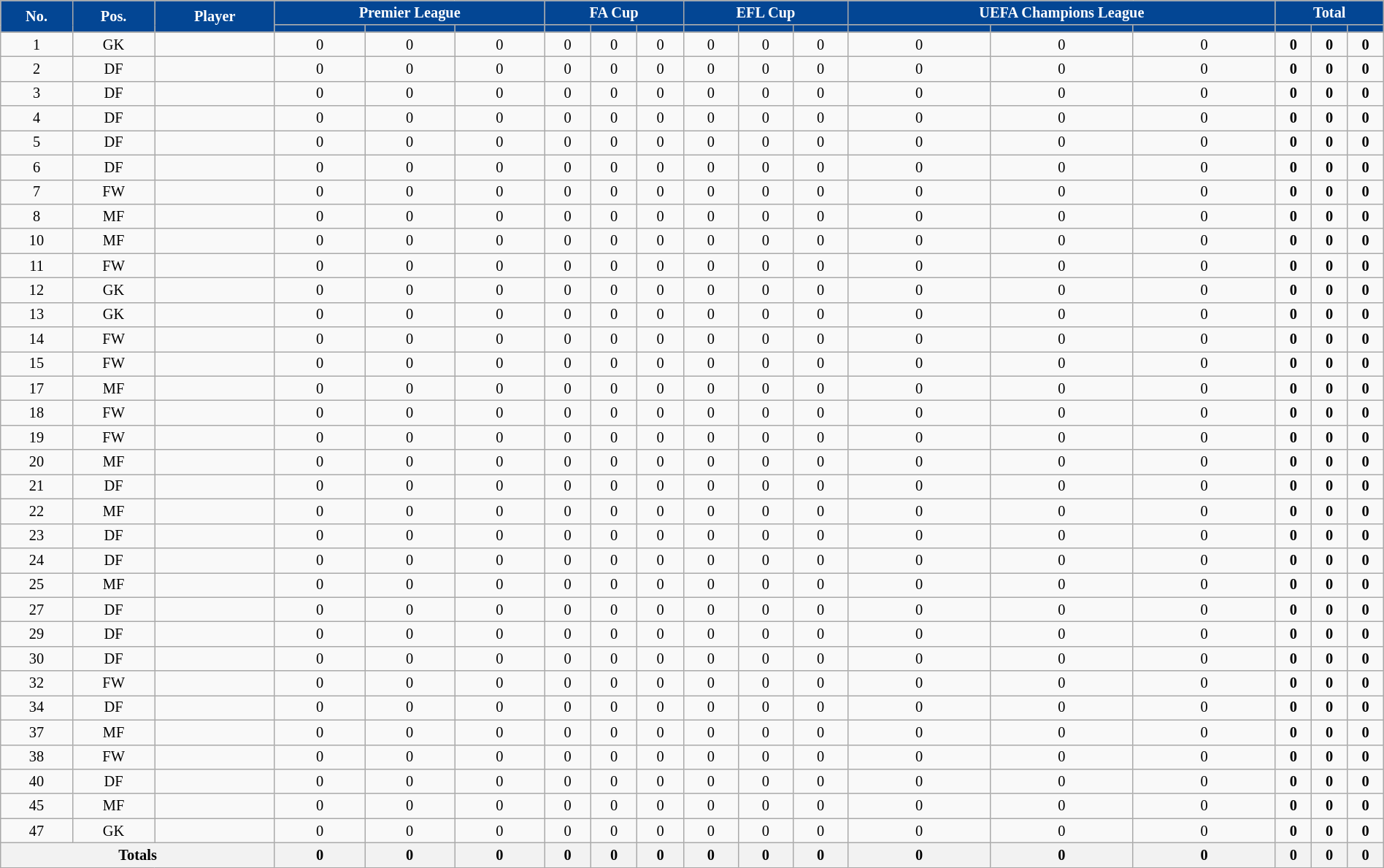<table class="wikitable sortable" style="text-align:center; font-size:85%; width:100%">
<tr>
<th rowspan=2 style=background-color:#034694;color:#FFFFFF>No.</th>
<th rowspan=2 style=background-color:#034694;color:#FFFFFF>Pos.</th>
<th rowspan=2 style=background-color:#034694;color:#FFFFFF>Player</th>
<th colspan=3 style=background:#034694;color:#FFFFFF>Premier League</th>
<th colspan=3 style=background:#034694;color:#FFFFFF>FA Cup</th>
<th colspan=3 style=background:#034694;color:#FFFFFF>EFL Cup</th>
<th colspan=3 style=background:#034694;color:#FFFFFF>UEFA Champions League</th>
<th colspan=3 style=background:#034694;color:#FFFFFF>Total</th>
</tr>
<tr>
<th style=background-color:#034694;color:#FFFFFF></th>
<th style=background-color:#034694;color:#FFFFFF></th>
<th style=background-color:#034694;color:#FFFFFF></th>
<th style=background-color:#034694;color:#FFFFFF></th>
<th style=background-color:#034694;color:#FFFFFF></th>
<th style=background-color:#034694;color:#FFFFFF></th>
<th style=background-color:#034694;color:#FFFFFF></th>
<th style=background-color:#034694;color:#FFFFFF></th>
<th style=background-color:#034694;color:#FFFFFF></th>
<th style=background-color:#034694;color:#FFFFFF></th>
<th style=background-color:#034694;color:#FFFFFF></th>
<th style=background-color:#034694;color:#FFFFFF></th>
<th style=background-color:#034694;color:#FFFFFF></th>
<th style=background-color:#034694;color:#FFFFFF></th>
<th style=background-color:#034694;color:#FFFFFF></th>
</tr>
<tr>
</tr>
<tr>
<td>1</td>
<td>GK</td>
<td align=left> </td>
<td>0</td>
<td>0</td>
<td>0</td>
<td>0</td>
<td>0</td>
<td>0</td>
<td>0</td>
<td>0</td>
<td>0</td>
<td>0</td>
<td>0</td>
<td>0</td>
<td><strong>0</strong></td>
<td><strong>0</strong></td>
<td><strong>0</strong></td>
</tr>
<tr>
<td>2</td>
<td>DF</td>
<td align=left> </td>
<td>0</td>
<td>0</td>
<td>0</td>
<td>0</td>
<td>0</td>
<td>0</td>
<td>0</td>
<td>0</td>
<td>0</td>
<td>0</td>
<td>0</td>
<td>0</td>
<td><strong>0</strong></td>
<td><strong>0</strong></td>
<td><strong>0</strong></td>
</tr>
<tr>
<td>3</td>
<td>DF</td>
<td align=left> </td>
<td>0</td>
<td>0</td>
<td>0</td>
<td>0</td>
<td>0</td>
<td>0</td>
<td>0</td>
<td>0</td>
<td>0</td>
<td>0</td>
<td>0</td>
<td>0</td>
<td><strong>0</strong></td>
<td><strong>0</strong></td>
<td><strong>0</strong></td>
</tr>
<tr>
<td>4</td>
<td>DF</td>
<td align=left> </td>
<td>0</td>
<td>0</td>
<td>0</td>
<td>0</td>
<td>0</td>
<td>0</td>
<td>0</td>
<td>0</td>
<td>0</td>
<td>0</td>
<td>0</td>
<td>0</td>
<td><strong>0</strong></td>
<td><strong>0</strong></td>
<td><strong>0</strong></td>
</tr>
<tr>
<td>5</td>
<td>DF</td>
<td align=left> </td>
<td>0</td>
<td>0</td>
<td>0</td>
<td>0</td>
<td>0</td>
<td>0</td>
<td>0</td>
<td>0</td>
<td>0</td>
<td>0</td>
<td>0</td>
<td>0</td>
<td><strong>0</strong></td>
<td><strong>0</strong></td>
<td><strong>0</strong></td>
</tr>
<tr>
<td>6</td>
<td>DF</td>
<td align=left> </td>
<td>0</td>
<td>0</td>
<td>0</td>
<td>0</td>
<td>0</td>
<td>0</td>
<td>0</td>
<td>0</td>
<td>0</td>
<td>0</td>
<td>0</td>
<td>0</td>
<td><strong>0</strong></td>
<td><strong>0</strong></td>
<td><strong>0</strong></td>
</tr>
<tr>
<td>7</td>
<td>FW</td>
<td align=left> </td>
<td>0</td>
<td>0</td>
<td>0</td>
<td>0</td>
<td>0</td>
<td>0</td>
<td>0</td>
<td>0</td>
<td>0</td>
<td>0</td>
<td>0</td>
<td>0</td>
<td><strong>0</strong></td>
<td><strong>0</strong></td>
<td><strong>0</strong></td>
</tr>
<tr>
<td>8</td>
<td>MF</td>
<td align=left> </td>
<td>0</td>
<td>0</td>
<td>0</td>
<td>0</td>
<td>0</td>
<td>0</td>
<td>0</td>
<td>0</td>
<td>0</td>
<td>0</td>
<td>0</td>
<td>0</td>
<td><strong>0</strong></td>
<td><strong>0</strong></td>
<td><strong>0</strong></td>
</tr>
<tr>
<td>10</td>
<td>MF</td>
<td align=left> </td>
<td>0</td>
<td>0</td>
<td>0</td>
<td>0</td>
<td>0</td>
<td>0</td>
<td>0</td>
<td>0</td>
<td>0</td>
<td>0</td>
<td>0</td>
<td>0</td>
<td><strong>0</strong></td>
<td><strong>0</strong></td>
<td><strong>0</strong></td>
</tr>
<tr>
<td>11</td>
<td>FW</td>
<td align=left> </td>
<td>0</td>
<td>0</td>
<td>0</td>
<td>0</td>
<td>0</td>
<td>0</td>
<td>0</td>
<td>0</td>
<td>0</td>
<td>0</td>
<td>0</td>
<td>0</td>
<td><strong>0</strong></td>
<td><strong>0</strong></td>
<td><strong>0</strong></td>
</tr>
<tr>
<td>12</td>
<td>GK</td>
<td align=left> </td>
<td>0</td>
<td>0</td>
<td>0</td>
<td>0</td>
<td>0</td>
<td>0</td>
<td>0</td>
<td>0</td>
<td>0</td>
<td>0</td>
<td>0</td>
<td>0</td>
<td><strong>0</strong></td>
<td><strong>0</strong></td>
<td><strong>0</strong></td>
</tr>
<tr>
<td>13</td>
<td>GK</td>
<td align=left> </td>
<td>0</td>
<td>0</td>
<td>0</td>
<td>0</td>
<td>0</td>
<td>0</td>
<td>0</td>
<td>0</td>
<td>0</td>
<td>0</td>
<td>0</td>
<td>0</td>
<td><strong>0</strong></td>
<td><strong>0</strong></td>
<td><strong>0</strong></td>
</tr>
<tr>
<td>14</td>
<td>FW</td>
<td align=left> </td>
<td>0</td>
<td>0</td>
<td>0</td>
<td>0</td>
<td>0</td>
<td>0</td>
<td>0</td>
<td>0</td>
<td>0</td>
<td>0</td>
<td>0</td>
<td>0</td>
<td><strong>0</strong></td>
<td><strong>0</strong></td>
<td><strong>0</strong></td>
</tr>
<tr>
<td>15</td>
<td>FW</td>
<td align=left> </td>
<td>0</td>
<td>0</td>
<td>0</td>
<td>0</td>
<td>0</td>
<td>0</td>
<td>0</td>
<td>0</td>
<td>0</td>
<td>0</td>
<td>0</td>
<td>0</td>
<td><strong>0</strong></td>
<td><strong>0</strong></td>
<td><strong>0</strong></td>
</tr>
<tr>
<td>17</td>
<td>MF</td>
<td align=left> </td>
<td>0</td>
<td>0</td>
<td>0</td>
<td>0</td>
<td>0</td>
<td>0</td>
<td>0</td>
<td>0</td>
<td>0</td>
<td>0</td>
<td>0</td>
<td>0</td>
<td><strong>0</strong></td>
<td><strong>0</strong></td>
<td><strong>0</strong></td>
</tr>
<tr>
<td>18</td>
<td>FW</td>
<td align=left> </td>
<td>0</td>
<td>0</td>
<td>0</td>
<td>0</td>
<td>0</td>
<td>0</td>
<td>0</td>
<td>0</td>
<td>0</td>
<td>0</td>
<td>0</td>
<td>0</td>
<td><strong>0</strong></td>
<td><strong>0</strong></td>
<td><strong>0</strong></td>
</tr>
<tr>
<td>19</td>
<td>FW</td>
<td align=left> </td>
<td>0</td>
<td>0</td>
<td>0</td>
<td>0</td>
<td>0</td>
<td>0</td>
<td>0</td>
<td>0</td>
<td>0</td>
<td>0</td>
<td>0</td>
<td>0</td>
<td><strong>0</strong></td>
<td><strong>0</strong></td>
<td><strong>0</strong></td>
</tr>
<tr>
<td>20</td>
<td>MF</td>
<td align=left> </td>
<td>0</td>
<td>0</td>
<td>0</td>
<td>0</td>
<td>0</td>
<td>0</td>
<td>0</td>
<td>0</td>
<td>0</td>
<td>0</td>
<td>0</td>
<td>0</td>
<td><strong>0</strong></td>
<td><strong>0</strong></td>
<td><strong>0</strong></td>
</tr>
<tr>
<td>21</td>
<td>DF</td>
<td align=left> </td>
<td>0</td>
<td>0</td>
<td>0</td>
<td>0</td>
<td>0</td>
<td>0</td>
<td>0</td>
<td>0</td>
<td>0</td>
<td>0</td>
<td>0</td>
<td>0</td>
<td><strong>0</strong></td>
<td><strong>0</strong></td>
<td><strong>0</strong></td>
</tr>
<tr>
<td>22</td>
<td>MF</td>
<td align=left> </td>
<td>0</td>
<td>0</td>
<td>0</td>
<td>0</td>
<td>0</td>
<td>0</td>
<td>0</td>
<td>0</td>
<td>0</td>
<td>0</td>
<td>0</td>
<td>0</td>
<td><strong>0</strong></td>
<td><strong>0</strong></td>
<td><strong>0</strong></td>
</tr>
<tr>
<td>23</td>
<td>DF</td>
<td align=left> </td>
<td>0</td>
<td>0</td>
<td>0</td>
<td>0</td>
<td>0</td>
<td>0</td>
<td>0</td>
<td>0</td>
<td>0</td>
<td>0</td>
<td>0</td>
<td>0</td>
<td><strong>0</strong></td>
<td><strong>0</strong></td>
<td><strong>0</strong></td>
</tr>
<tr>
<td>24</td>
<td>DF</td>
<td align=left> </td>
<td>0</td>
<td>0</td>
<td>0</td>
<td>0</td>
<td>0</td>
<td>0</td>
<td>0</td>
<td>0</td>
<td>0</td>
<td>0</td>
<td>0</td>
<td>0</td>
<td><strong>0</strong></td>
<td><strong>0</strong></td>
<td><strong>0</strong></td>
</tr>
<tr>
<td>25</td>
<td>MF</td>
<td align=left> </td>
<td>0</td>
<td>0</td>
<td>0</td>
<td>0</td>
<td>0</td>
<td>0</td>
<td>0</td>
<td>0</td>
<td>0</td>
<td>0</td>
<td>0</td>
<td>0</td>
<td><strong>0</strong></td>
<td><strong>0</strong></td>
<td><strong>0</strong></td>
</tr>
<tr>
<td>27</td>
<td>DF</td>
<td align=left> </td>
<td>0</td>
<td>0</td>
<td>0</td>
<td>0</td>
<td>0</td>
<td>0</td>
<td>0</td>
<td>0</td>
<td>0</td>
<td>0</td>
<td>0</td>
<td>0</td>
<td><strong>0</strong></td>
<td><strong>0</strong></td>
<td><strong>0</strong></td>
</tr>
<tr>
<td>29</td>
<td>DF</td>
<td align=left> </td>
<td>0</td>
<td>0</td>
<td>0</td>
<td>0</td>
<td>0</td>
<td>0</td>
<td>0</td>
<td>0</td>
<td>0</td>
<td>0</td>
<td>0</td>
<td>0</td>
<td><strong>0</strong></td>
<td><strong>0</strong></td>
<td><strong>0</strong></td>
</tr>
<tr>
<td>30</td>
<td>DF</td>
<td align=left> </td>
<td>0</td>
<td>0</td>
<td>0</td>
<td>0</td>
<td>0</td>
<td>0</td>
<td>0</td>
<td>0</td>
<td>0</td>
<td>0</td>
<td>0</td>
<td>0</td>
<td><strong>0</strong></td>
<td><strong>0</strong></td>
<td><strong>0</strong></td>
</tr>
<tr>
<td>32</td>
<td>FW</td>
<td align=left> </td>
<td>0</td>
<td>0</td>
<td>0</td>
<td>0</td>
<td>0</td>
<td>0</td>
<td>0</td>
<td>0</td>
<td>0</td>
<td>0</td>
<td>0</td>
<td>0</td>
<td><strong>0</strong></td>
<td><strong>0</strong></td>
<td><strong>0</strong></td>
</tr>
<tr>
<td>34</td>
<td>DF</td>
<td align=left> </td>
<td>0</td>
<td>0</td>
<td>0</td>
<td>0</td>
<td>0</td>
<td>0</td>
<td>0</td>
<td>0</td>
<td>0</td>
<td>0</td>
<td>0</td>
<td>0</td>
<td><strong>0</strong></td>
<td><strong>0</strong></td>
<td><strong>0</strong></td>
</tr>
<tr>
<td>37</td>
<td>MF</td>
<td align=left> </td>
<td>0</td>
<td>0</td>
<td>0</td>
<td>0</td>
<td>0</td>
<td>0</td>
<td>0</td>
<td>0</td>
<td>0</td>
<td>0</td>
<td>0</td>
<td>0</td>
<td><strong>0</strong></td>
<td><strong>0</strong></td>
<td><strong>0</strong></td>
</tr>
<tr>
<td>38</td>
<td>FW</td>
<td align=left> </td>
<td>0</td>
<td>0</td>
<td>0</td>
<td>0</td>
<td>0</td>
<td>0</td>
<td>0</td>
<td>0</td>
<td>0</td>
<td>0</td>
<td>0</td>
<td>0</td>
<td><strong>0</strong></td>
<td><strong>0</strong></td>
<td><strong>0</strong></td>
</tr>
<tr>
<td>40</td>
<td>DF</td>
<td align=left> </td>
<td>0</td>
<td>0</td>
<td>0</td>
<td>0</td>
<td>0</td>
<td>0</td>
<td>0</td>
<td>0</td>
<td>0</td>
<td>0</td>
<td>0</td>
<td>0</td>
<td><strong>0</strong></td>
<td><strong>0</strong></td>
<td><strong>0</strong></td>
</tr>
<tr>
<td>45</td>
<td>MF</td>
<td align=left> </td>
<td>0</td>
<td>0</td>
<td>0</td>
<td>0</td>
<td>0</td>
<td>0</td>
<td>0</td>
<td>0</td>
<td>0</td>
<td>0</td>
<td>0</td>
<td>0</td>
<td><strong>0</strong></td>
<td><strong>0</strong></td>
<td><strong>0</strong></td>
</tr>
<tr>
<td>47</td>
<td>GK</td>
<td align=left> </td>
<td>0</td>
<td>0</td>
<td>0</td>
<td>0</td>
<td>0</td>
<td>0</td>
<td>0</td>
<td>0</td>
<td>0</td>
<td>0</td>
<td>0</td>
<td>0</td>
<td><strong>0</strong></td>
<td><strong>0</strong></td>
<td><strong>0</strong></td>
</tr>
<tr>
<th colspan=3><strong>Totals</strong></th>
<th><strong>0</strong></th>
<th><strong>0</strong></th>
<th><strong>0</strong></th>
<th><strong>0</strong></th>
<th><strong>0</strong></th>
<th><strong>0</strong></th>
<th><strong>0</strong></th>
<th><strong>0</strong></th>
<th><strong>0</strong></th>
<th><strong>0</strong></th>
<th><strong>0</strong></th>
<th><strong>0</strong></th>
<th><strong>0</strong></th>
<th><strong>0</strong></th>
<th><strong>0</strong></th>
</tr>
</table>
